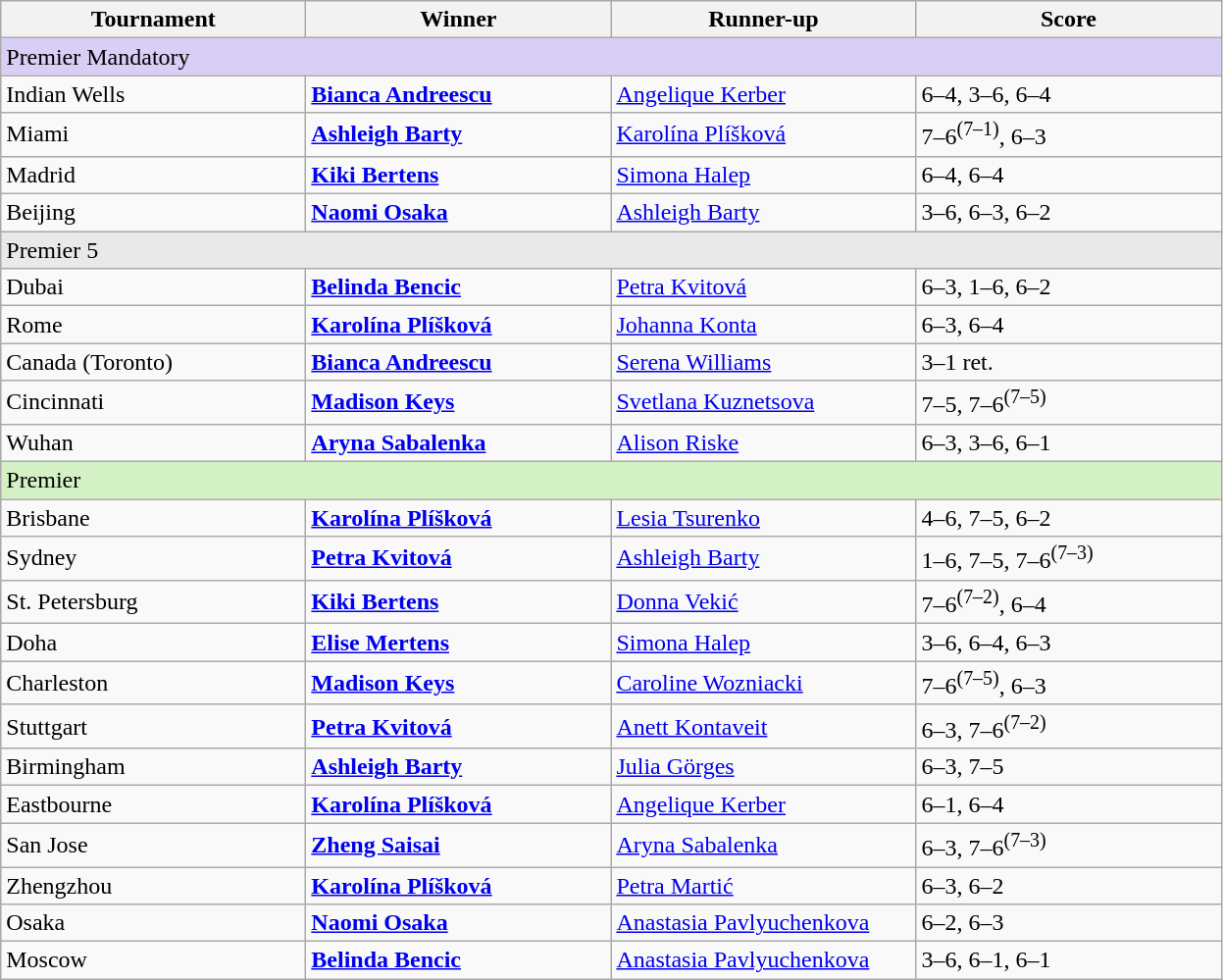<table class="wikitable nowrap">
<tr bgcolor="#efefef">
<th width=200>Tournament</th>
<th width=200>Winner</th>
<th width=200>Runner-up</th>
<th width=200>Score</th>
</tr>
<tr bgcolor="#d8cef6">
<td colspan="4">Premier Mandatory</td>
</tr>
<tr>
<td>Indian Wells</td>
<td><strong> <a href='#'>Bianca Andreescu</a></strong></td>
<td> <a href='#'>Angelique Kerber</a></td>
<td>6–4, 3–6, 6–4</td>
</tr>
<tr>
<td>Miami</td>
<td><strong> <a href='#'>Ashleigh Barty</a></strong></td>
<td> <a href='#'>Karolína Plíšková</a></td>
<td>7–6<sup>(7–1)</sup>, 6–3</td>
</tr>
<tr>
<td>Madrid</td>
<td><strong> <a href='#'>Kiki Bertens</a></strong></td>
<td> <a href='#'>Simona Halep</a></td>
<td>6–4, 6–4</td>
</tr>
<tr>
<td>Beijing</td>
<td><strong> <a href='#'>Naomi Osaka</a></strong></td>
<td> <a href='#'>Ashleigh Barty</a></td>
<td>3–6, 6–3, 6–2</td>
</tr>
<tr bgcolor="#E9E9E9">
<td colspan="4">Premier 5</td>
</tr>
<tr>
<td>Dubai</td>
<td><strong> <a href='#'>Belinda Bencic</a></strong></td>
<td> <a href='#'>Petra Kvitová</a></td>
<td>6–3, 1–6, 6–2</td>
</tr>
<tr>
<td>Rome</td>
<td><strong> <a href='#'>Karolína Plíšková</a></strong></td>
<td> <a href='#'>Johanna Konta</a></td>
<td>6–3, 6–4</td>
</tr>
<tr>
<td>Canada (Toronto)</td>
<td><strong> <a href='#'>Bianca Andreescu</a></strong></td>
<td> <a href='#'>Serena Williams</a></td>
<td>3–1 ret.</td>
</tr>
<tr>
<td>Cincinnati</td>
<td><strong> <a href='#'>Madison Keys</a></strong></td>
<td> <a href='#'>Svetlana Kuznetsova</a></td>
<td>7–5, 7–6<sup>(7–5)</sup></td>
</tr>
<tr>
<td>Wuhan</td>
<td><strong> <a href='#'>Aryna Sabalenka</a></strong></td>
<td> <a href='#'>Alison Riske</a></td>
<td>6–3, 3–6, 6–1</td>
</tr>
<tr bgcolor="#D4F1C5">
<td colspan="4">Premier</td>
</tr>
<tr>
<td>Brisbane</td>
<td><strong> <a href='#'>Karolína Plíšková</a></strong></td>
<td> <a href='#'>Lesia Tsurenko</a></td>
<td>4–6, 7–5, 6–2</td>
</tr>
<tr>
<td>Sydney</td>
<td><strong> <a href='#'>Petra Kvitová</a></strong></td>
<td> <a href='#'>Ashleigh Barty</a></td>
<td>1–6, 7–5, 7–6<sup>(7–3)</sup></td>
</tr>
<tr>
<td>St. Petersburg</td>
<td><strong> <a href='#'>Kiki Bertens</a></strong></td>
<td> <a href='#'>Donna Vekić</a></td>
<td>7–6<sup>(7–2)</sup>, 6–4</td>
</tr>
<tr>
<td>Doha</td>
<td><strong> <a href='#'>Elise Mertens</a></strong></td>
<td> <a href='#'>Simona Halep</a></td>
<td>3–6, 6–4, 6–3</td>
</tr>
<tr>
<td>Charleston</td>
<td><strong> <a href='#'>Madison Keys</a></strong></td>
<td> <a href='#'>Caroline Wozniacki</a></td>
<td>7–6<sup>(7–5)</sup>, 6–3</td>
</tr>
<tr>
<td>Stuttgart</td>
<td><strong> <a href='#'>Petra Kvitová</a></strong></td>
<td> <a href='#'>Anett Kontaveit</a></td>
<td>6–3, 7–6<sup>(7–2)</sup></td>
</tr>
<tr>
<td>Birmingham</td>
<td><strong> <a href='#'>Ashleigh Barty</a></strong></td>
<td> <a href='#'>Julia Görges</a></td>
<td>6–3, 7–5</td>
</tr>
<tr>
<td>Eastbourne</td>
<td><strong> <a href='#'>Karolína Plíšková</a></strong></td>
<td> <a href='#'>Angelique Kerber</a></td>
<td>6–1, 6–4</td>
</tr>
<tr>
<td>San Jose</td>
<td><strong> <a href='#'>Zheng Saisai</a></strong></td>
<td> <a href='#'>Aryna Sabalenka</a></td>
<td>6–3, 7–6<sup>(7–3)</sup></td>
</tr>
<tr>
<td>Zhengzhou</td>
<td><strong> <a href='#'>Karolína Plíšková</a></strong></td>
<td> <a href='#'>Petra Martić</a></td>
<td>6–3, 6–2</td>
</tr>
<tr>
<td>Osaka</td>
<td><strong> <a href='#'>Naomi Osaka</a></strong></td>
<td> <a href='#'>Anastasia Pavlyuchenkova</a></td>
<td>6–2, 6–3</td>
</tr>
<tr>
<td>Moscow</td>
<td><strong> <a href='#'>Belinda Bencic</a></strong></td>
<td> <a href='#'>Anastasia Pavlyuchenkova</a></td>
<td>3–6, 6–1, 6–1</td>
</tr>
</table>
